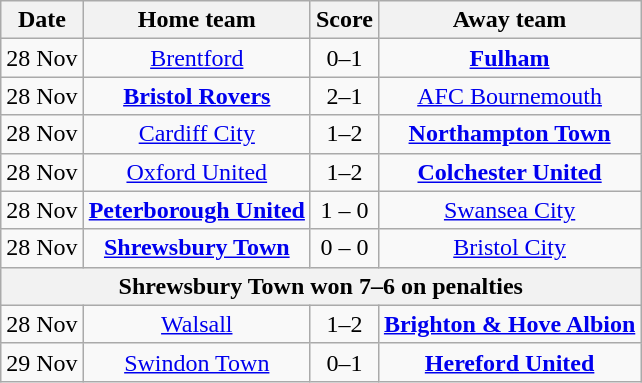<table class="wikitable" style="text-align: center">
<tr>
<th>Date</th>
<th>Home team</th>
<th>Score</th>
<th>Away team</th>
</tr>
<tr>
<td>28 Nov</td>
<td><a href='#'>Brentford</a></td>
<td>0–1</td>
<td><strong><a href='#'>Fulham</a></strong></td>
</tr>
<tr>
<td>28 Nov</td>
<td><strong><a href='#'>Bristol Rovers</a></strong></td>
<td>2–1</td>
<td><a href='#'>AFC Bournemouth</a></td>
</tr>
<tr>
<td>28 Nov</td>
<td><a href='#'>Cardiff City</a></td>
<td>1–2</td>
<td><strong><a href='#'>Northampton Town</a></strong></td>
</tr>
<tr>
<td>28 Nov</td>
<td><a href='#'>Oxford United</a></td>
<td>1–2</td>
<td><strong><a href='#'>Colchester United</a></strong></td>
</tr>
<tr>
<td>28 Nov</td>
<td><strong><a href='#'>Peterborough United</a></strong></td>
<td>1 – 0</td>
<td><a href='#'>Swansea City</a></td>
</tr>
<tr>
<td>28 Nov</td>
<td><strong><a href='#'>Shrewsbury Town</a></strong></td>
<td>0 – 0</td>
<td><a href='#'>Bristol City</a></td>
</tr>
<tr>
<th colspan="5">Shrewsbury Town won 7–6 on penalties</th>
</tr>
<tr>
<td>28 Nov</td>
<td><a href='#'>Walsall</a></td>
<td>1–2</td>
<td><strong><a href='#'>Brighton & Hove Albion</a></strong></td>
</tr>
<tr>
<td>29 Nov</td>
<td><a href='#'>Swindon Town</a></td>
<td>0–1</td>
<td><strong><a href='#'>Hereford United</a></strong></td>
</tr>
</table>
